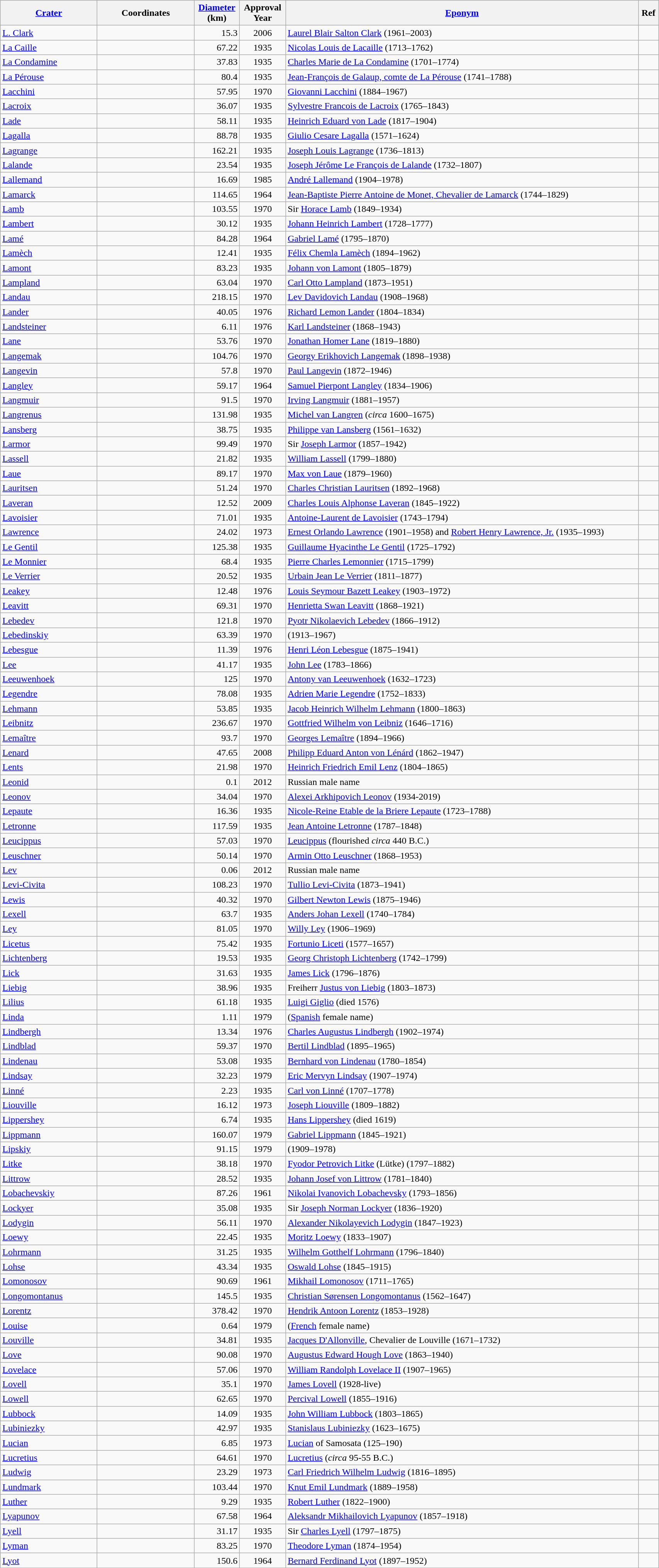<table class="wikitable sortable" style="min-width: 90%">
<tr>
<th style="width:10em"><a href='#'>Crater</a></th>
<th data-sort-type="number" style="width:10em">Coordinates</th>
<th><a href='#'>Diameter</a><br>(km)</th>
<th>Approval<br>Year</th>
<th><a href='#'>Eponym</a></th>
<th>Ref</th>
</tr>
<tr id="L. Clark">
<td><a href='#'>L. Clark</a></td>
<td></td>
<td align=right>15.3</td>
<td align=center>2006</td>
<td><a href='#'>Laurel Blair Salton Clark</a> (1961–2003)</td>
<td></td>
</tr>
<tr id="La Caille">
<td><a href='#'>La Caille</a></td>
<td></td>
<td align=right>67.22</td>
<td align=center>1935</td>
<td><a href='#'>Nicolas Louis de Lacaille</a> (1713–1762)</td>
<td></td>
</tr>
<tr id="La Condamine">
<td><a href='#'>La Condamine</a></td>
<td></td>
<td align=right>37.83</td>
<td align=center>1935</td>
<td><a href='#'>Charles Marie de La Condamine</a> (1701–1774)</td>
<td></td>
</tr>
<tr id="La Pérouse">
<td><a href='#'>La Pérouse</a></td>
<td></td>
<td align=right>80.4</td>
<td align=center>1935</td>
<td><a href='#'>Jean-François de Galaup, comte de La Pérouse</a> (1741–1788)</td>
<td></td>
</tr>
<tr id="Lacchini">
<td><a href='#'>Lacchini</a></td>
<td></td>
<td align=right>57.95</td>
<td align=center>1970</td>
<td><a href='#'>Giovanni Lacchini</a> (1884–1967)</td>
<td></td>
</tr>
<tr id="Lacroix">
<td><a href='#'>Lacroix</a></td>
<td></td>
<td align=right>36.07</td>
<td align=center>1935</td>
<td><a href='#'>Sylvestre Francois de Lacroix</a> (1765–1843)</td>
<td></td>
</tr>
<tr id="Lade">
<td><a href='#'>Lade</a></td>
<td></td>
<td align=right>58.11</td>
<td align=center>1935</td>
<td><a href='#'>Heinrich Eduard von Lade</a> (1817–1904)</td>
<td></td>
</tr>
<tr id="Lagalla">
<td><a href='#'>Lagalla</a></td>
<td></td>
<td align=right>88.78</td>
<td align=center>1935</td>
<td><a href='#'>Giulio Cesare Lagalla</a> (1571–1624)</td>
<td></td>
</tr>
<tr id="Lagrange">
<td><a href='#'>Lagrange</a></td>
<td></td>
<td align=right>162.21</td>
<td align=center>1935</td>
<td><a href='#'>Joseph Louis Lagrange</a> (1736–1813)</td>
<td></td>
</tr>
<tr id="Lalande">
<td><a href='#'>Lalande</a></td>
<td></td>
<td align=right>23.54</td>
<td align=center>1935</td>
<td><a href='#'>Joseph Jérôme Le François de Lalande</a> (1732–1807)</td>
<td></td>
</tr>
<tr id="Lallemand">
<td><a href='#'>Lallemand</a></td>
<td></td>
<td align=right>16.69</td>
<td align=center>1985</td>
<td><a href='#'>André Lallemand</a> (1904–1978)</td>
<td></td>
</tr>
<tr id="Lamarck">
<td><a href='#'>Lamarck</a></td>
<td></td>
<td align=right>114.65</td>
<td align=center>1964</td>
<td><a href='#'>Jean-Baptiste Pierre Antoine de Monet, Chevalier de Lamarck</a> (1744–1829)</td>
<td></td>
</tr>
<tr id="Lamb">
<td><a href='#'>Lamb</a></td>
<td></td>
<td align=right>103.55</td>
<td align=center>1970</td>
<td>Sir <a href='#'>Horace Lamb</a> (1849–1934)</td>
<td></td>
</tr>
<tr id="Lambert">
<td><a href='#'>Lambert</a></td>
<td></td>
<td align=right>30.12</td>
<td align=center>1935</td>
<td><a href='#'>Johann Heinrich Lambert</a> (1728–1777)</td>
<td></td>
</tr>
<tr id="Lamé">
<td><a href='#'>Lamé</a></td>
<td></td>
<td align=right>84.28</td>
<td align=center>1964</td>
<td><a href='#'>Gabriel Lamé</a> (1795–1870)</td>
<td></td>
</tr>
<tr id="Lamèch">
<td><a href='#'>Lamèch</a></td>
<td></td>
<td align=right>12.41</td>
<td align=center>1935</td>
<td><a href='#'>Félix Chemla Lamèch</a> (1894–1962)</td>
<td></td>
</tr>
<tr id="Lamont">
<td><a href='#'>Lamont</a></td>
<td></td>
<td align=right>83.23</td>
<td align=center>1935</td>
<td><a href='#'>Johann von Lamont</a> (1805–1879)</td>
<td></td>
</tr>
<tr id="Lampland">
<td><a href='#'>Lampland</a></td>
<td></td>
<td align=right>63.04</td>
<td align=center>1970</td>
<td><a href='#'>Carl Otto Lampland</a> (1873–1951)</td>
<td></td>
</tr>
<tr id="Landau">
<td><a href='#'>Landau</a></td>
<td></td>
<td align=right>218.15</td>
<td align=center>1970</td>
<td><a href='#'>Lev Davidovich Landau</a> (1908–1968)</td>
<td></td>
</tr>
<tr id="Lander">
<td><a href='#'>Lander</a></td>
<td></td>
<td align=right>40.05</td>
<td align=center>1976</td>
<td><a href='#'>Richard Lemon Lander</a> (1804–1834)</td>
<td></td>
</tr>
<tr id="Landsteiner">
<td><a href='#'>Landsteiner</a></td>
<td></td>
<td align=right>6.11</td>
<td align=center>1976</td>
<td><a href='#'>Karl Landsteiner</a> (1868–1943)</td>
<td></td>
</tr>
<tr id="Lane">
<td><a href='#'>Lane</a></td>
<td></td>
<td align=right>53.76</td>
<td align=center>1970</td>
<td><a href='#'>Jonathan Homer Lane</a> (1819–1880)</td>
<td></td>
</tr>
<tr id="Langemak">
<td><a href='#'>Langemak</a></td>
<td></td>
<td align=right>104.76</td>
<td align=center>1970</td>
<td><a href='#'>Georgy Erikhovich Langemak</a> (1898–1938)</td>
<td></td>
</tr>
<tr id="Langevin">
<td><a href='#'>Langevin</a></td>
<td></td>
<td align=right>57.8</td>
<td align=center>1970</td>
<td><a href='#'>Paul Langevin</a> (1872–1946)</td>
<td></td>
</tr>
<tr id="Langley">
<td><a href='#'>Langley</a></td>
<td></td>
<td align=right>59.17</td>
<td align=center>1964</td>
<td><a href='#'>Samuel Pierpont Langley</a> (1834–1906)</td>
<td></td>
</tr>
<tr id="Langmuir">
<td><a href='#'>Langmuir</a></td>
<td></td>
<td align=right>91.5</td>
<td align=center>1970</td>
<td><a href='#'>Irving Langmuir</a> (1881–1957)</td>
<td></td>
</tr>
<tr id="Langrenus">
<td><a href='#'>Langrenus</a></td>
<td></td>
<td align=right>131.98</td>
<td align=center>1935</td>
<td><a href='#'>Michel van Langren</a> (<em>circa</em> 1600–1675)</td>
<td></td>
</tr>
<tr id="Lansberg">
<td><a href='#'>Lansberg</a></td>
<td></td>
<td align=right>38.75</td>
<td align=center>1935</td>
<td><a href='#'>Philippe van Lansberg</a> (1561–1632)</td>
<td></td>
</tr>
<tr id="Larmor">
<td><a href='#'>Larmor</a></td>
<td></td>
<td align=right>99.49</td>
<td align=center>1970</td>
<td>Sir <a href='#'>Joseph Larmor</a> (1857–1942)</td>
<td></td>
</tr>
<tr id="Lassell">
<td><a href='#'>Lassell</a></td>
<td></td>
<td align=right>21.82</td>
<td align=center>1935</td>
<td><a href='#'>William Lassell</a> (1799–1880)</td>
<td></td>
</tr>
<tr id="Laue">
<td><a href='#'>Laue</a></td>
<td></td>
<td align=right>89.17</td>
<td align=center>1970</td>
<td><a href='#'>Max von Laue</a> (1879–1960)</td>
<td></td>
</tr>
<tr id="Lauritsen">
<td><a href='#'>Lauritsen</a></td>
<td></td>
<td align=right>51.24</td>
<td align=center>1970</td>
<td><a href='#'>Charles Christian Lauritsen</a> (1892–1968)</td>
<td></td>
</tr>
<tr id="Laveran">
<td><a href='#'>Laveran</a></td>
<td></td>
<td align=right>12.52</td>
<td align=center>2009</td>
<td><a href='#'>Charles Louis Alphonse Laveran</a> (1845–1922)</td>
<td></td>
</tr>
<tr id="Lavoisier">
<td><a href='#'>Lavoisier</a></td>
<td></td>
<td align=right>71.01</td>
<td align=center>1935</td>
<td><a href='#'>Antoine-Laurent de Lavoisier</a> (1743–1794)</td>
<td></td>
</tr>
<tr id="Lawrence">
<td><a href='#'>Lawrence</a></td>
<td></td>
<td align=right>24.02</td>
<td align=center>1973</td>
<td><a href='#'>Ernest Orlando Lawrence</a> (1901–1958) and <a href='#'>Robert Henry Lawrence, Jr.</a> (1935–1993)</td>
<td></td>
</tr>
<tr id="Le Gentil">
<td><a href='#'>Le Gentil</a></td>
<td></td>
<td align=right>125.38</td>
<td align=center>1935</td>
<td><a href='#'>Guillaume Hyacinthe Le Gentil</a> (1725–1792)</td>
<td></td>
</tr>
<tr id="Le Monnier">
<td><a href='#'>Le Monnier</a></td>
<td></td>
<td align=right>68.4</td>
<td align=center>1935</td>
<td><a href='#'>Pierre Charles Lemonnier</a> (1715–1799)</td>
<td></td>
</tr>
<tr id="Le Verrier">
<td><a href='#'>Le Verrier</a></td>
<td></td>
<td align=right>20.52</td>
<td align=center>1935</td>
<td><a href='#'>Urbain Jean Le Verrier</a> (1811–1877)</td>
<td></td>
</tr>
<tr id="Leakey">
<td><a href='#'>Leakey</a></td>
<td></td>
<td align=right>12.48</td>
<td align=center>1976</td>
<td><a href='#'>Louis Seymour Bazett Leakey</a> (1903–1972)</td>
<td></td>
</tr>
<tr id="Leavitt">
<td><a href='#'>Leavitt</a></td>
<td></td>
<td align=right>69.31</td>
<td align=center>1970</td>
<td><a href='#'>Henrietta Swan Leavitt</a> (1868–1921)</td>
<td></td>
</tr>
<tr id="Lebedev">
<td><a href='#'>Lebedev</a></td>
<td></td>
<td align=right>121.8</td>
<td align=center>1970</td>
<td><a href='#'>Pyotr Nikolaevich Lebedev</a> (1866–1912)</td>
<td></td>
</tr>
<tr id="Lebedinskiy">
<td><a href='#'>Lebedinskiy</a></td>
<td></td>
<td align=right>63.39</td>
<td align=center>1970</td>
<td> (1913–1967)</td>
<td></td>
</tr>
<tr id="Lebesgue">
<td><a href='#'>Lebesgue</a></td>
<td></td>
<td align=right>11.39</td>
<td align=center>1976</td>
<td><a href='#'>Henri Léon Lebesgue</a> (1875–1941)</td>
<td></td>
</tr>
<tr id="Lee">
<td><a href='#'>Lee</a></td>
<td></td>
<td align=right>41.17</td>
<td align=center>1935</td>
<td><a href='#'>John Lee</a> (1783–1866)</td>
<td></td>
</tr>
<tr id="Leeuwenhoek">
<td><a href='#'>Leeuwenhoek</a></td>
<td></td>
<td align=right>125</td>
<td align=center>1970</td>
<td><a href='#'>Antony van Leeuwenhoek</a> (1632–1723)</td>
<td></td>
</tr>
<tr id="Legendre">
<td><a href='#'>Legendre</a></td>
<td></td>
<td align=right>78.08</td>
<td align=center>1935</td>
<td><a href='#'>Adrien Marie Legendre</a> (1752–1833)</td>
<td></td>
</tr>
<tr id="Lehmann">
<td><a href='#'>Lehmann</a></td>
<td></td>
<td align=right>53.85</td>
<td align=center>1935</td>
<td><a href='#'>Jacob Heinrich Wilhelm Lehmann</a> (1800–1863)</td>
<td></td>
</tr>
<tr id="Leibnitz">
<td><a href='#'>Leibnitz</a></td>
<td></td>
<td align=right>236.67</td>
<td align=center>1970</td>
<td><a href='#'>Gottfried Wilhelm von Leibniz</a> (1646–1716)</td>
<td></td>
</tr>
<tr id="Lemaître">
<td><a href='#'>Lemaître</a></td>
<td></td>
<td align=right>93.7</td>
<td align=center>1970</td>
<td><a href='#'>Georges Lemaître</a> (1894–1966)</td>
<td></td>
</tr>
<tr id="Lenard">
<td><a href='#'>Lenard</a></td>
<td></td>
<td align=right>47.65</td>
<td align=center>2008</td>
<td><a href='#'>Philipp Eduard Anton von Lénárd</a> (1862–1947)</td>
<td></td>
</tr>
<tr id="Lents">
<td><a href='#'>Lents</a></td>
<td></td>
<td align=right>21.98</td>
<td align=center>1970</td>
<td><a href='#'>Heinrich Friedrich Emil Lenz</a> (1804–1865)</td>
<td></td>
</tr>
<tr id="Leonid">
<td><a href='#'>Leonid</a></td>
<td></td>
<td align=right>0.1</td>
<td align=center>2012</td>
<td>Russian male name</td>
<td></td>
</tr>
<tr id="Leonov">
<td><a href='#'>Leonov</a></td>
<td></td>
<td align=right>34.04</td>
<td align=center>1970</td>
<td><a href='#'>Alexei Arkhipovich Leonov</a> (1934-2019)</td>
<td></td>
</tr>
<tr id="Lepaute">
<td><a href='#'>Lepaute</a></td>
<td></td>
<td align=right>16.36</td>
<td align=center>1935</td>
<td><a href='#'>Nicole-Reine Etable de la Briere Lepaute</a> (1723–1788)</td>
<td></td>
</tr>
<tr id="Letronne">
<td><a href='#'>Letronne</a></td>
<td></td>
<td align=right>117.59</td>
<td align=center>1935</td>
<td><a href='#'>Jean Antoine Letronne</a> (1787–1848)</td>
<td></td>
</tr>
<tr id="Leucippus">
<td><a href='#'>Leucippus</a></td>
<td></td>
<td align=right>57.03</td>
<td align=center>1970</td>
<td><a href='#'>Leucippus</a> (flourished <em>circa</em> 440 B.C.)</td>
<td></td>
</tr>
<tr id="Leuschner">
<td><a href='#'>Leuschner</a></td>
<td></td>
<td align=right>50.14</td>
<td align=center>1970</td>
<td><a href='#'>Armin Otto Leuschner</a> (1868–1953)</td>
<td></td>
</tr>
<tr id="Lev">
<td><a href='#'>Lev</a></td>
<td></td>
<td align=right>0.06</td>
<td align=center>2012</td>
<td>Russian male name</td>
<td></td>
</tr>
<tr id="Levi-Civita">
<td><a href='#'>Levi-Civita</a></td>
<td></td>
<td align=right>108.23</td>
<td align=center>1970</td>
<td><a href='#'>Tullio Levi-Civita</a> (1873–1941)</td>
<td></td>
</tr>
<tr id="Lewis">
<td><a href='#'>Lewis</a></td>
<td></td>
<td align=right>40.32</td>
<td align=center>1970</td>
<td><a href='#'>Gilbert Newton Lewis</a> (1875–1946)</td>
<td></td>
</tr>
<tr id="Lexell">
<td><a href='#'>Lexell</a></td>
<td></td>
<td align=right>63.7</td>
<td align=center>1935</td>
<td><a href='#'>Anders Johan Lexell</a> (1740–1784)</td>
<td></td>
</tr>
<tr id="Ley">
<td><a href='#'>Ley</a></td>
<td></td>
<td align=right>81.05</td>
<td align=center>1970</td>
<td><a href='#'>Willy Ley</a> (1906–1969)</td>
<td></td>
</tr>
<tr id="Licetus">
<td><a href='#'>Licetus</a></td>
<td></td>
<td align=right>75.42</td>
<td align=center>1935</td>
<td><a href='#'>Fortunio Liceti</a> (1577–1657)</td>
<td></td>
</tr>
<tr id="Lichtenberg">
<td><a href='#'>Lichtenberg</a></td>
<td></td>
<td align=right>19.53</td>
<td align=center>1935</td>
<td><a href='#'>Georg Christoph Lichtenberg</a> (1742–1799)</td>
<td></td>
</tr>
<tr id="Lick">
<td><a href='#'>Lick</a></td>
<td></td>
<td align=right>31.63</td>
<td align=center>1935</td>
<td><a href='#'>James Lick</a> (1796–1876)</td>
<td></td>
</tr>
<tr id="Liebig">
<td><a href='#'>Liebig</a></td>
<td></td>
<td align=right>38.96</td>
<td align=center>1935</td>
<td>Freiherr <a href='#'>Justus von Liebig</a> (1803–1873)</td>
<td></td>
</tr>
<tr id="Lilius">
<td><a href='#'>Lilius</a></td>
<td></td>
<td align=right>61.18</td>
<td align=center>1935</td>
<td><a href='#'>Luigi Giglio</a> (died 1576)</td>
<td></td>
</tr>
<tr id="Linda">
<td><a href='#'>Linda</a></td>
<td></td>
<td align=right>1.11</td>
<td align=center>1979</td>
<td>(<a href='#'>Spanish</a> female name)</td>
<td></td>
</tr>
<tr id="Lindbergh">
<td><a href='#'>Lindbergh</a></td>
<td></td>
<td align=right>13.34</td>
<td align=center>1976</td>
<td><a href='#'>Charles Augustus Lindbergh</a> (1902–1974)</td>
<td></td>
</tr>
<tr id="Lindblad">
<td><a href='#'>Lindblad</a></td>
<td></td>
<td align=right>59.37</td>
<td align=center>1970</td>
<td><a href='#'>Bertil Lindblad</a> (1895–1965)</td>
<td></td>
</tr>
<tr id="Lindenau">
<td><a href='#'>Lindenau</a></td>
<td></td>
<td align=right>53.08</td>
<td align=center>1935</td>
<td><a href='#'>Bernhard von Lindenau</a> (1780–1854)</td>
<td></td>
</tr>
<tr id="Lindsay">
<td><a href='#'>Lindsay</a></td>
<td></td>
<td align=right>32.23</td>
<td align=center>1979</td>
<td><a href='#'>Eric Mervyn Lindsay</a> (1907–1974)</td>
<td></td>
</tr>
<tr id="Linné">
<td><a href='#'>Linné</a></td>
<td></td>
<td align=right>2.23</td>
<td align=center>1935</td>
<td><a href='#'>Carl von Linné</a> (1707–1778)</td>
<td></td>
</tr>
<tr id="Liouville">
<td><a href='#'>Liouville</a></td>
<td></td>
<td align=right>16.12</td>
<td align=center>1973</td>
<td><a href='#'>Joseph Liouville</a> (1809–1882)</td>
<td></td>
</tr>
<tr id="Lippershey">
<td><a href='#'>Lippershey</a></td>
<td></td>
<td align=right>6.74</td>
<td align=center>1935</td>
<td><a href='#'>Hans Lippershey</a> (died 1619)</td>
<td></td>
</tr>
<tr id="Lippmann">
<td><a href='#'>Lippmann</a></td>
<td></td>
<td align=right>160.07</td>
<td align=center>1979</td>
<td><a href='#'>Gabriel Lippmann</a> (1845–1921)</td>
<td></td>
</tr>
<tr id="Lipskiy">
<td><a href='#'>Lipskiy</a></td>
<td></td>
<td align=right>91.15</td>
<td align=center>1979</td>
<td> (1909–1978)</td>
<td></td>
</tr>
<tr id="Litke">
<td><a href='#'>Litke</a></td>
<td></td>
<td align=right>38.18</td>
<td align=center>1970</td>
<td><a href='#'>Fyodor Petrovich Litke</a> (Lütke) (1797–1882)</td>
<td></td>
</tr>
<tr id="Littrow">
<td><a href='#'>Littrow</a></td>
<td></td>
<td align=right>28.52</td>
<td align=center>1935</td>
<td><a href='#'>Johann Josef von Littrow</a> (1781–1840)</td>
<td></td>
</tr>
<tr id="Lobachevskiy">
<td><a href='#'>Lobachevskiy</a></td>
<td></td>
<td align=right>87.26</td>
<td align=center>1961</td>
<td><a href='#'>Nikolai Ivanovich Lobachevsky</a> (1793–1856)</td>
<td></td>
</tr>
<tr id="Lockyer">
<td><a href='#'>Lockyer</a></td>
<td></td>
<td align=right>35.08</td>
<td align=center>1935</td>
<td>Sir <a href='#'>Joseph Norman Lockyer</a> (1836–1920)</td>
<td></td>
</tr>
<tr id="Lodygin">
<td><a href='#'>Lodygin</a></td>
<td></td>
<td align=right>56.11</td>
<td align=center>1970</td>
<td><a href='#'>Alexander Nikolayevich Lodygin</a> (1847–1923)</td>
<td></td>
</tr>
<tr id="Loewy">
<td><a href='#'>Loewy</a></td>
<td></td>
<td align=right>22.45</td>
<td align=center>1935</td>
<td><a href='#'>Moritz Loewy</a> (1833–1907)</td>
<td></td>
</tr>
<tr id="Lohrmann">
<td><a href='#'>Lohrmann</a></td>
<td></td>
<td align=right>31.25</td>
<td align=center>1935</td>
<td><a href='#'>Wilhelm Gotthelf Lohrmann</a> (1796–1840)</td>
<td></td>
</tr>
<tr id="Lohse">
<td><a href='#'>Lohse</a></td>
<td></td>
<td align=right>43.34</td>
<td align=center>1935</td>
<td><a href='#'>Oswald Lohse</a> (1845–1915)</td>
<td></td>
</tr>
<tr id="Lomonosov">
<td><a href='#'>Lomonosov</a></td>
<td></td>
<td align=right>90.69</td>
<td align=center>1961</td>
<td><a href='#'>Mikhail Lomonosov</a> (1711–1765)</td>
<td></td>
</tr>
<tr id="Longomontanus">
<td><a href='#'>Longomontanus</a></td>
<td></td>
<td align=right>145.5</td>
<td align=center>1935</td>
<td><a href='#'>Christian Sørensen Longomontanus</a> (1562–1647)</td>
<td></td>
</tr>
<tr id="Lorentz">
<td><a href='#'>Lorentz</a></td>
<td></td>
<td align=right>378.42</td>
<td align=center>1970</td>
<td><a href='#'>Hendrik Antoon Lorentz</a> (1853–1928)</td>
<td></td>
</tr>
<tr id="Louise">
<td><a href='#'>Louise</a></td>
<td></td>
<td align=right>0.64</td>
<td align=center>1979</td>
<td>(<a href='#'>French</a> female name)</td>
<td></td>
</tr>
<tr id="Louville">
<td><a href='#'>Louville</a></td>
<td></td>
<td align=right>34.81</td>
<td align=center>1935</td>
<td><a href='#'>Jacques D'Allonville</a>, Chevalier de Louville (1671–1732)</td>
<td></td>
</tr>
<tr id="Love">
<td><a href='#'>Love</a></td>
<td></td>
<td align=right>90.08</td>
<td align=center>1970</td>
<td><a href='#'>Augustus Edward Hough Love</a> (1863–1940)</td>
<td></td>
</tr>
<tr id="Lovelace">
<td><a href='#'>Lovelace</a></td>
<td></td>
<td align=right>57.06</td>
<td align=center>1970</td>
<td><a href='#'>William Randolph Lovelace II</a> (1907–1965)</td>
<td></td>
</tr>
<tr id="Lovell">
<td><a href='#'>Lovell</a></td>
<td></td>
<td align=right>35.1</td>
<td align=center>1970</td>
<td><a href='#'>James Lovell</a> (1928-live)</td>
<td></td>
</tr>
<tr id="Lowell">
<td><a href='#'>Lowell</a></td>
<td></td>
<td align=right>62.65</td>
<td align=center>1970</td>
<td><a href='#'>Percival Lowell</a> (1855–1916)</td>
<td></td>
</tr>
<tr id="Lubbock">
<td><a href='#'>Lubbock</a></td>
<td></td>
<td align=right>14.09</td>
<td align=center>1935</td>
<td><a href='#'>John William Lubbock</a> (1803–1865)</td>
<td></td>
</tr>
<tr id="Lubiniezky">
<td><a href='#'>Lubiniezky</a></td>
<td></td>
<td align=right>42.97</td>
<td align=center>1935</td>
<td><a href='#'>Stanislaus Lubiniezky</a> (1623–1675)</td>
<td></td>
</tr>
<tr id="Lucian">
<td><a href='#'>Lucian</a></td>
<td></td>
<td align=right>6.85</td>
<td align=center>1973</td>
<td><a href='#'>Lucian</a> of Samosata (125–190)</td>
<td></td>
</tr>
<tr id="Lucretius">
<td><a href='#'>Lucretius</a></td>
<td></td>
<td align=right>64.61</td>
<td align=center>1970</td>
<td><a href='#'>Lucretius</a> (<em>circa</em> 95-55 B.C.)</td>
<td></td>
</tr>
<tr id="Ludwig">
<td><a href='#'>Ludwig</a></td>
<td></td>
<td align=right>23.29</td>
<td align=center>1973</td>
<td><a href='#'>Carl Friedrich Wilhelm Ludwig</a> (1816–1895)</td>
<td></td>
</tr>
<tr id="Lundmark">
<td><a href='#'>Lundmark</a></td>
<td></td>
<td align=right>103.44</td>
<td align=center>1970</td>
<td><a href='#'>Knut Emil Lundmark</a> (1889–1958)</td>
<td></td>
</tr>
<tr id="Luther">
<td><a href='#'>Luther</a></td>
<td></td>
<td align=right>9.29</td>
<td align=center>1935</td>
<td><a href='#'>Robert Luther</a> (1822–1900)</td>
<td></td>
</tr>
<tr id="Lyapunov">
<td><a href='#'>Lyapunov</a></td>
<td></td>
<td align=right>67.58</td>
<td align=center>1964</td>
<td><a href='#'>Aleksandr Mikhailovich Lyapunov</a> (1857–1918)</td>
<td></td>
</tr>
<tr id="Lyell">
<td><a href='#'>Lyell</a></td>
<td></td>
<td align=right>31.17</td>
<td align=center>1935</td>
<td>Sir <a href='#'>Charles Lyell</a> (1797–1875)</td>
<td></td>
</tr>
<tr id="Lyman">
<td><a href='#'>Lyman</a></td>
<td></td>
<td align=right>83.25</td>
<td align=center>1970</td>
<td><a href='#'>Theodore Lyman</a> (1874–1954)</td>
<td></td>
</tr>
<tr id="Lyot">
<td><a href='#'>Lyot</a></td>
<td></td>
<td align=right>150.6</td>
<td align=center>1964</td>
<td><a href='#'>Bernard Ferdinand Lyot</a> (1897–1952)</td>
<td></td>
</tr>
</table>
